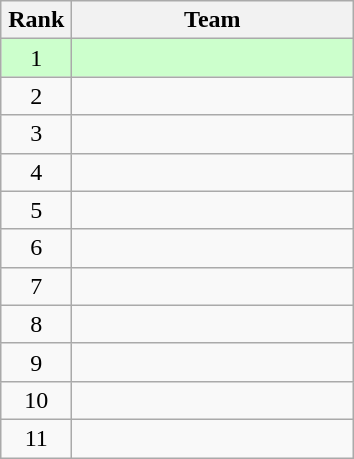<table class="wikitable" style="text-align: center;">
<tr>
<th width=40>Rank</th>
<th width=180>Team</th>
</tr>
<tr bgcolor=ccffcc>
<td>1</td>
<td align=left></td>
</tr>
<tr>
<td>2</td>
<td align=left></td>
</tr>
<tr>
<td>3</td>
<td align=left></td>
</tr>
<tr>
<td>4</td>
<td align=left></td>
</tr>
<tr>
<td>5</td>
<td align=left></td>
</tr>
<tr>
<td>6</td>
<td align=left></td>
</tr>
<tr>
<td>7</td>
<td align=left></td>
</tr>
<tr>
<td>8</td>
<td align=left></td>
</tr>
<tr>
<td>9</td>
<td align=left></td>
</tr>
<tr>
<td>10</td>
<td align=left></td>
</tr>
<tr>
<td>11</td>
<td align=left></td>
</tr>
</table>
